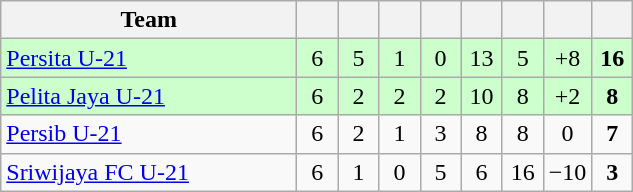<table class="wikitable" style="text-align:center">
<tr>
<th width=190>Team</th>
<th width=20></th>
<th width=20></th>
<th width=20></th>
<th width=20></th>
<th width=20></th>
<th width=20></th>
<th width=20></th>
<th width=20></th>
</tr>
<tr bgcolor="#ccffcc">
<td align=left><a href='#'>Persita U-21</a></td>
<td>6</td>
<td>5</td>
<td>1</td>
<td>0</td>
<td>13</td>
<td>5</td>
<td>+8</td>
<td><strong>16</strong></td>
</tr>
<tr bgcolor="#ccffcc">
<td align=left><a href='#'>Pelita Jaya U-21</a></td>
<td>6</td>
<td>2</td>
<td>2</td>
<td>2</td>
<td>10</td>
<td>8</td>
<td>+2</td>
<td><strong>8</strong></td>
</tr>
<tr>
<td align=left><a href='#'>Persib U-21</a></td>
<td>6</td>
<td>2</td>
<td>1</td>
<td>3</td>
<td>8</td>
<td>8</td>
<td>0</td>
<td><strong>7</strong></td>
</tr>
<tr>
<td align=left><a href='#'>Sriwijaya FC U-21</a></td>
<td>6</td>
<td>1</td>
<td>0</td>
<td>5</td>
<td>6</td>
<td>16</td>
<td>−10</td>
<td><strong>3</strong></td>
</tr>
</table>
